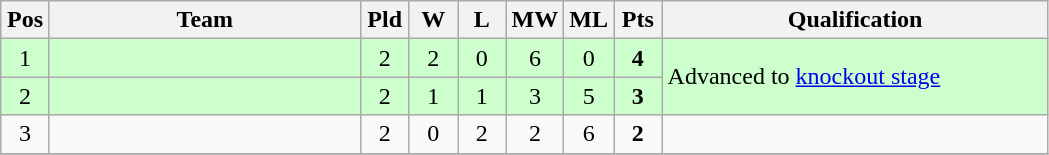<table class="wikitable" style="text-align:center">
<tr>
<th width=25>Pos</th>
<th width=200>Team</th>
<th width=25>Pld</th>
<th width=25>W</th>
<th width=25>L</th>
<th width=25>MW</th>
<th width=25>ML</th>
<th width=25>Pts</th>
<th width=250>Qualification</th>
</tr>
<tr bgcolor=ccffcc>
<td>1</td>
<td style="text-align:left;"></td>
<td>2</td>
<td>2</td>
<td>0</td>
<td>6</td>
<td>0</td>
<td><strong>4</strong></td>
<td rowspan=2 style="text-align:left;">Advanced to <a href='#'>knockout stage</a></td>
</tr>
<tr bgcolor=ccffcc>
<td>2</td>
<td style="text-align:left;"></td>
<td>2</td>
<td>1</td>
<td>1</td>
<td>3</td>
<td>5</td>
<td><strong>3</strong></td>
</tr>
<tr>
<td>3</td>
<td style="text-align:left;"></td>
<td>2</td>
<td>0</td>
<td>2</td>
<td>2</td>
<td>6</td>
<td><strong>2</strong></td>
<td></td>
</tr>
<tr>
</tr>
</table>
